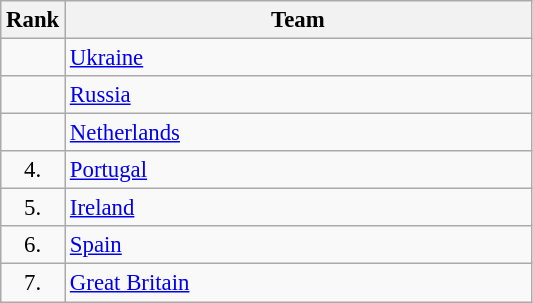<table class="wikitable" style="font-size:95%;">
<tr>
<th>Rank</th>
<th align="left" style="width: 20em">Team</th>
</tr>
<tr>
<td align="center"></td>
<td> <a href='#'>Ukraine</a></td>
</tr>
<tr>
<td align="center"></td>
<td> <a href='#'>Russia</a></td>
</tr>
<tr>
<td align="center"></td>
<td> <a href='#'>Netherlands</a></td>
</tr>
<tr>
<td rowspan=1 align="center">4.</td>
<td> <a href='#'>Portugal</a></td>
</tr>
<tr>
<td rowspan=1 align="center">5.</td>
<td> <a href='#'>Ireland</a></td>
</tr>
<tr>
<td rowspan=1 align="center">6.</td>
<td> <a href='#'>Spain</a></td>
</tr>
<tr>
<td rowspan=1 align="center">7.</td>
<td> <a href='#'>Great Britain</a></td>
</tr>
</table>
